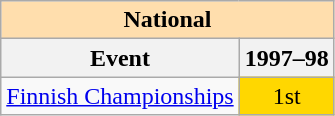<table class="wikitable" style="text-align:center">
<tr>
<th style="background-color: #ffdead; " colspan=2 align=center>National</th>
</tr>
<tr>
<th>Event</th>
<th>1997–98</th>
</tr>
<tr>
<td align=left><a href='#'>Finnish Championships</a></td>
<td bgcolor=gold>1st</td>
</tr>
</table>
